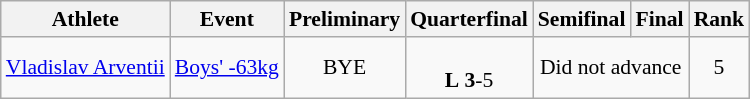<table class="wikitable" style="text-align:left; font-size:90%">
<tr>
<th>Athlete</th>
<th>Event</th>
<th>Preliminary</th>
<th>Quarterfinal</th>
<th>Semifinal</th>
<th>Final</th>
<th>Rank</th>
</tr>
<tr>
<td><a href='#'>Vladislav Arventii</a></td>
<td><a href='#'>Boys' -63kg</a></td>
<td align=center>BYE</td>
<td align=center> <br> <strong>L</strong> <strong>3</strong>-5</td>
<td align=center colspan=2>Did not advance</td>
<td align=center>5</td>
</tr>
</table>
